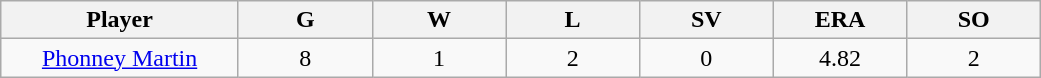<table class="wikitable sortable">
<tr>
<th bgcolor="#DDDDFF" width="16%">Player</th>
<th bgcolor="#DDDDFF" width="9%">G</th>
<th bgcolor="#DDDDFF" width="9%">W</th>
<th bgcolor="#DDDDFF" width="9%">L</th>
<th bgcolor="#DDDDFF" width="9%">SV</th>
<th bgcolor="#DDDDFF" width="9%">ERA</th>
<th bgcolor="#DDDDFF" width="9%">SO</th>
</tr>
<tr align=center>
<td><a href='#'>Phonney Martin</a></td>
<td>8</td>
<td>1</td>
<td>2</td>
<td>0</td>
<td>4.82</td>
<td>2</td>
</tr>
</table>
